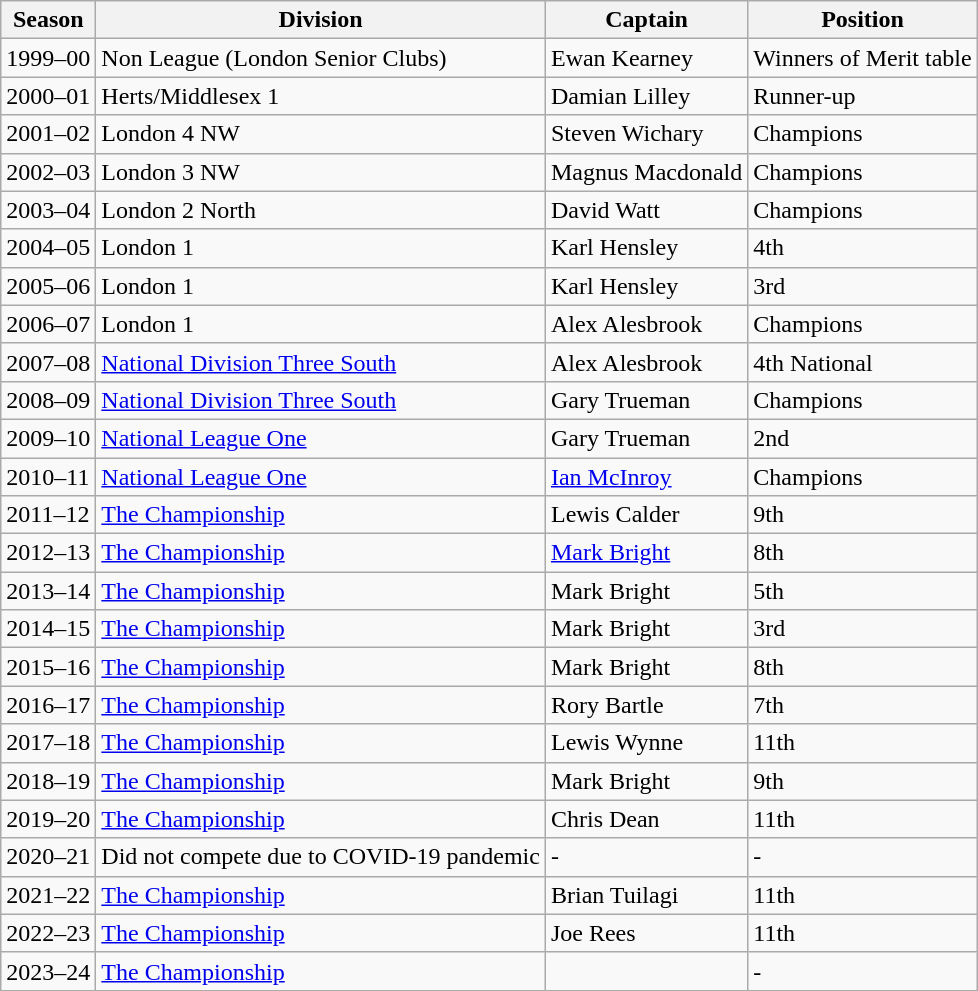<table class="wikitable sortable">
<tr>
<th>Season</th>
<th>Division</th>
<th>Captain</th>
<th>Position</th>
</tr>
<tr>
<td>1999–00</td>
<td>Non League (London Senior Clubs)</td>
<td>Ewan Kearney</td>
<td>Winners of Merit table</td>
</tr>
<tr>
<td>2000–01</td>
<td>Herts/Middlesex 1</td>
<td>Damian Lilley</td>
<td>Runner-up</td>
</tr>
<tr>
<td>2001–02</td>
<td>London 4 NW</td>
<td>Steven Wichary</td>
<td>Champions</td>
</tr>
<tr>
<td>2002–03</td>
<td>London 3 NW</td>
<td>Magnus Macdonald</td>
<td>Champions</td>
</tr>
<tr>
<td>2003–04</td>
<td>London 2 North</td>
<td>David Watt</td>
<td>Champions</td>
</tr>
<tr>
<td>2004–05</td>
<td>London 1</td>
<td>Karl Hensley</td>
<td>4th</td>
</tr>
<tr>
<td>2005–06</td>
<td>London 1</td>
<td>Karl Hensley</td>
<td>3rd</td>
</tr>
<tr>
<td>2006–07</td>
<td>London 1</td>
<td>Alex Alesbrook</td>
<td>Champions</td>
</tr>
<tr>
<td>2007–08</td>
<td><a href='#'>National Division Three South</a></td>
<td>Alex Alesbrook</td>
<td>4th National</td>
</tr>
<tr>
<td>2008–09</td>
<td><a href='#'>National Division Three South</a></td>
<td>Gary Trueman</td>
<td>Champions</td>
</tr>
<tr>
<td>2009–10</td>
<td><a href='#'>National League One</a></td>
<td>Gary Trueman</td>
<td>2nd</td>
</tr>
<tr>
<td>2010–11</td>
<td><a href='#'>National League One</a></td>
<td><a href='#'>Ian McInroy</a></td>
<td>Champions</td>
</tr>
<tr>
<td>2011–12</td>
<td><a href='#'>The Championship</a></td>
<td>Lewis Calder</td>
<td>9th</td>
</tr>
<tr>
<td>2012–13</td>
<td><a href='#'>The Championship</a></td>
<td><a href='#'>Mark Bright</a></td>
<td>8th</td>
</tr>
<tr>
<td>2013–14</td>
<td><a href='#'>The Championship</a></td>
<td>Mark Bright</td>
<td>5th</td>
</tr>
<tr>
<td>2014–15</td>
<td><a href='#'>The Championship</a></td>
<td>Mark Bright</td>
<td>3rd</td>
</tr>
<tr>
<td>2015–16</td>
<td><a href='#'>The Championship</a></td>
<td>Mark Bright</td>
<td>8th</td>
</tr>
<tr>
<td>2016–17</td>
<td><a href='#'>The Championship</a></td>
<td>Rory Bartle</td>
<td>7th</td>
</tr>
<tr>
<td>2017–18</td>
<td><a href='#'>The Championship</a></td>
<td>Lewis Wynne</td>
<td>11th</td>
</tr>
<tr>
<td>2018–19</td>
<td><a href='#'>The Championship</a></td>
<td>Mark Bright</td>
<td>9th</td>
</tr>
<tr>
<td>2019–20</td>
<td><a href='#'>The Championship</a></td>
<td>Chris Dean</td>
<td>11th</td>
</tr>
<tr>
<td>2020–21</td>
<td>Did not compete due to COVID-19 pandemic</td>
<td>-</td>
<td>-</td>
</tr>
<tr>
<td>2021–22</td>
<td><a href='#'>The Championship</a></td>
<td>Brian Tuilagi</td>
<td>11th</td>
</tr>
<tr>
<td>2022–23</td>
<td><a href='#'>The Championship</a></td>
<td>Joe Rees</td>
<td>11th</td>
</tr>
<tr>
<td>2023–24</td>
<td><a href='#'>The Championship</a></td>
<td></td>
<td>-</td>
</tr>
<tr>
</tr>
</table>
